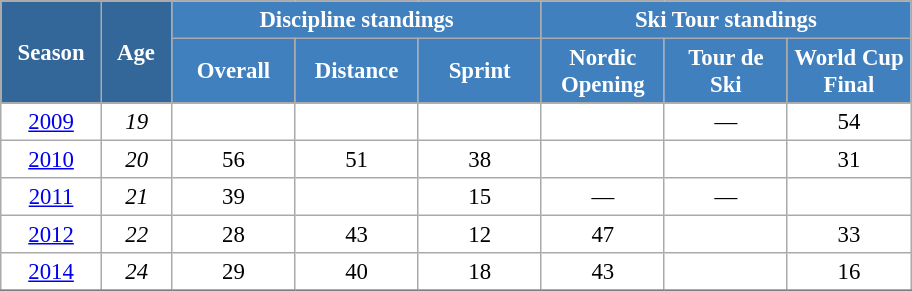<table class="wikitable" style="font-size:95%; text-align:center; border:grey solid 1px; border-collapse:collapse; background:#ffffff;">
<tr>
<th style="background-color:#369; color:white; width:60px;" rowspan="2"> Season </th>
<th style="background-color:#369; color:white; width:40px;" rowspan="2"> Age </th>
<th style="background-color:#4180be; color:white;" colspan="3">Discipline standings</th>
<th style="background-color:#4180be; color:white;" colspan="3">Ski Tour standings</th>
</tr>
<tr>
<th style="background-color:#4180be; color:white; width:75px;">Overall</th>
<th style="background-color:#4180be; color:white; width:75px;">Distance</th>
<th style="background-color:#4180be; color:white; width:75px;">Sprint</th>
<th style="background-color:#4180be; color:white; width:75px;">Nordic<br>Opening</th>
<th style="background-color:#4180be; color:white; width:75px;">Tour de<br>Ski</th>
<th style="background-color:#4180be; color:white; width:75px;">World Cup<br>Final</th>
</tr>
<tr>
<td><a href='#'>2009</a></td>
<td><em>19</em></td>
<td></td>
<td></td>
<td></td>
<td></td>
<td>—</td>
<td>54</td>
</tr>
<tr>
<td><a href='#'>2010</a></td>
<td><em>20</em></td>
<td>56</td>
<td>51</td>
<td>38</td>
<td></td>
<td></td>
<td>31</td>
</tr>
<tr>
<td><a href='#'>2011</a></td>
<td><em>21</em></td>
<td>39</td>
<td></td>
<td>15</td>
<td>—</td>
<td>—</td>
<td></td>
</tr>
<tr>
<td><a href='#'>2012</a></td>
<td><em>22</em></td>
<td>28</td>
<td>43</td>
<td>12</td>
<td>47</td>
<td></td>
<td>33</td>
</tr>
<tr>
<td><a href='#'>2014</a></td>
<td><em>24</em></td>
<td>29</td>
<td>40</td>
<td>18</td>
<td>43</td>
<td></td>
<td>16</td>
</tr>
<tr>
</tr>
</table>
